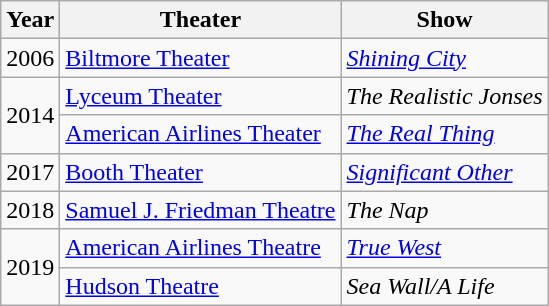<table class="wikitable">
<tr>
<th>Year</th>
<th>Theater</th>
<th>Show</th>
</tr>
<tr>
<td>2006</td>
<td><a href='#'>Biltmore Theater</a></td>
<td><em><a href='#'>Shining City</a></em></td>
</tr>
<tr>
<td rowspan=2>2014</td>
<td><a href='#'>Lyceum Theater</a></td>
<td><em>The Realistic Jonses</em></td>
</tr>
<tr>
<td><a href='#'>American Airlines Theater</a></td>
<td><em><a href='#'>The Real Thing</a></em></td>
</tr>
<tr>
<td>2017</td>
<td><a href='#'>Booth Theater</a></td>
<td><em><a href='#'>Significant Other</a></em></td>
</tr>
<tr>
<td>2018</td>
<td><a href='#'>Samuel J. Friedman Theatre</a></td>
<td><em>The Nap</em></td>
</tr>
<tr>
<td rowspan=2>2019</td>
<td><a href='#'>American Airlines Theatre</a></td>
<td><em><a href='#'>True West</a></em></td>
</tr>
<tr>
<td><a href='#'>Hudson Theatre</a></td>
<td><em>Sea Wall/A Life</em></td>
</tr>
</table>
